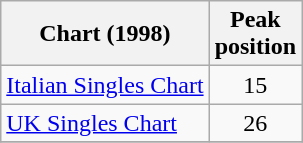<table class="wikitable sortable">
<tr>
<th>Chart (1998)</th>
<th>Peak<br>position</th>
</tr>
<tr>
<td><a href='#'>Italian Singles Chart</a></td>
<td align="center">15</td>
</tr>
<tr>
<td><a href='#'>UK Singles Chart</a></td>
<td align="center">26</td>
</tr>
<tr>
</tr>
</table>
